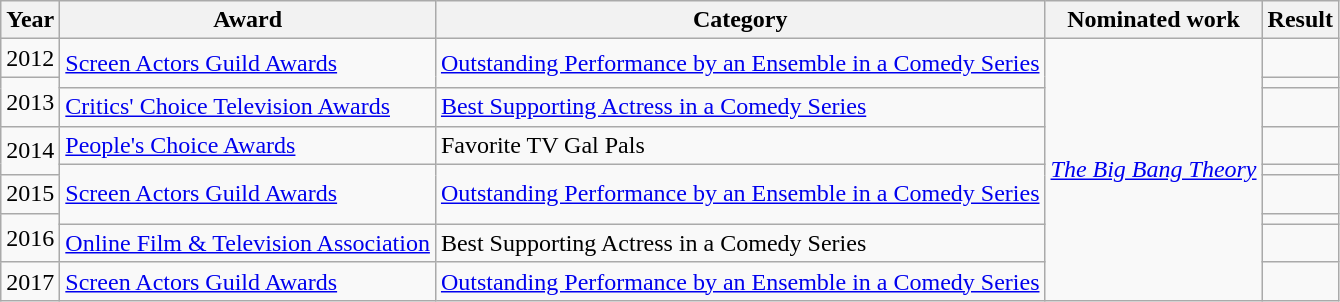<table class="wikitable">
<tr>
<th>Year</th>
<th>Award</th>
<th>Category</th>
<th>Nominated work</th>
<th>Result</th>
</tr>
<tr>
<td>2012</td>
<td rowspan="2"><a href='#'>Screen Actors Guild Awards</a></td>
<td rowspan="2"><a href='#'>Outstanding Performance by an Ensemble in a Comedy Series</a></td>
<td rowspan="9"><em><a href='#'>The Big Bang Theory</a></em></td>
<td></td>
</tr>
<tr>
<td rowspan="2">2013</td>
<td></td>
</tr>
<tr>
<td><a href='#'>Critics' Choice Television Awards</a></td>
<td><a href='#'>Best Supporting Actress in a Comedy Series</a></td>
<td></td>
</tr>
<tr>
<td rowspan="2">2014</td>
<td><a href='#'>People's Choice Awards</a></td>
<td>Favorite TV Gal Pals </td>
<td></td>
</tr>
<tr>
<td rowspan="3"><a href='#'>Screen Actors Guild Awards</a></td>
<td rowspan="3"><a href='#'>Outstanding Performance by an Ensemble in a Comedy Series</a></td>
<td></td>
</tr>
<tr>
<td>2015</td>
<td></td>
</tr>
<tr>
<td rowspan="2">2016</td>
<td></td>
</tr>
<tr>
<td><a href='#'>Online Film & Television Association</a></td>
<td>Best Supporting Actress in a Comedy Series</td>
<td></td>
</tr>
<tr>
<td>2017</td>
<td><a href='#'>Screen Actors Guild Awards</a></td>
<td><a href='#'>Outstanding Performance by an Ensemble in a Comedy Series</a></td>
<td></td>
</tr>
</table>
